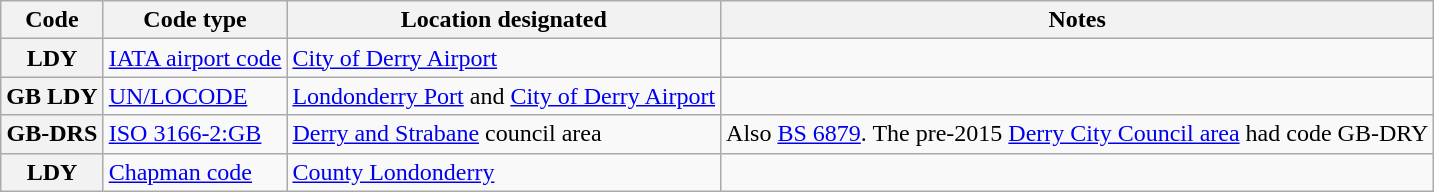<table class="wikitable">
<tr>
<th>Code</th>
<th>Code type</th>
<th>Location designated</th>
<th>Notes</th>
</tr>
<tr>
<th>LDY</th>
<td><a href='#'>IATA airport code</a></td>
<td><a href='#'>City of Derry Airport</a></td>
<td></td>
</tr>
<tr>
<th>GB LDY</th>
<td><a href='#'>UN/LOCODE</a></td>
<td><a href='#'>Londonderry Port</a> and <a href='#'>City of Derry Airport</a></td>
<td></td>
</tr>
<tr>
<th>GB-DRS</th>
<td><a href='#'>ISO 3166-2:GB</a></td>
<td><a href='#'>Derry and Strabane</a> council area</td>
<td>Also <a href='#'>BS 6879</a>. The pre-2015 <a href='#'>Derry City Council area</a> had code GB-DRY</td>
</tr>
<tr>
<th>LDY</th>
<td><a href='#'>Chapman code</a></td>
<td><a href='#'>County Londonderry</a></td>
<td></td>
</tr>
</table>
